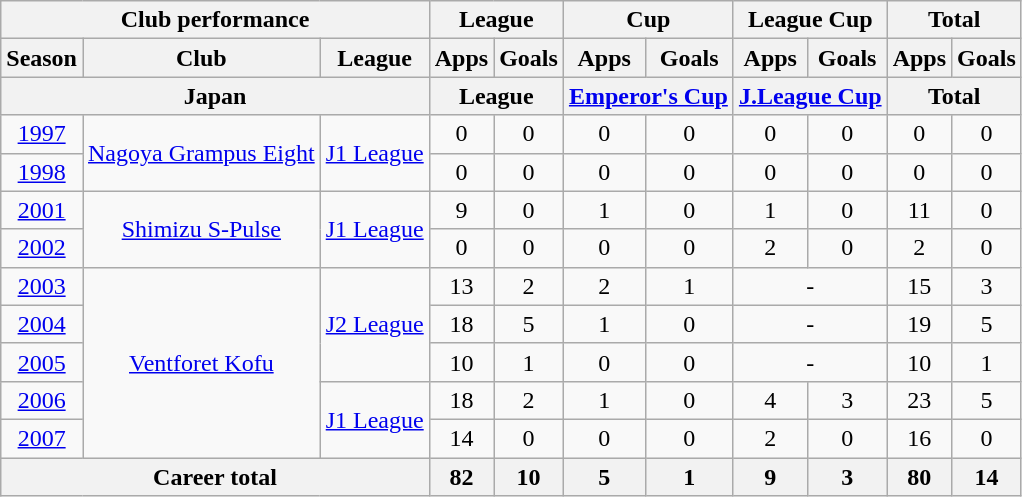<table class="wikitable" style="text-align:center">
<tr>
<th colspan=3>Club performance</th>
<th colspan=2>League</th>
<th colspan=2>Cup</th>
<th colspan=2>League Cup</th>
<th colspan=2>Total</th>
</tr>
<tr>
<th>Season</th>
<th>Club</th>
<th>League</th>
<th>Apps</th>
<th>Goals</th>
<th>Apps</th>
<th>Goals</th>
<th>Apps</th>
<th>Goals</th>
<th>Apps</th>
<th>Goals</th>
</tr>
<tr>
<th colspan=3>Japan</th>
<th colspan=2>League</th>
<th colspan=2><a href='#'>Emperor's Cup</a></th>
<th colspan=2><a href='#'>J.League Cup</a></th>
<th colspan=2>Total</th>
</tr>
<tr>
<td><a href='#'>1997</a></td>
<td rowspan="2"><a href='#'>Nagoya Grampus Eight</a></td>
<td rowspan="2"><a href='#'>J1 League</a></td>
<td>0</td>
<td>0</td>
<td>0</td>
<td>0</td>
<td>0</td>
<td>0</td>
<td>0</td>
<td>0</td>
</tr>
<tr>
<td><a href='#'>1998</a></td>
<td>0</td>
<td>0</td>
<td>0</td>
<td>0</td>
<td>0</td>
<td>0</td>
<td>0</td>
<td>0</td>
</tr>
<tr>
<td><a href='#'>2001</a></td>
<td rowspan="2"><a href='#'>Shimizu S-Pulse</a></td>
<td rowspan="2"><a href='#'>J1 League</a></td>
<td>9</td>
<td>0</td>
<td>1</td>
<td>0</td>
<td>1</td>
<td>0</td>
<td>11</td>
<td>0</td>
</tr>
<tr>
<td><a href='#'>2002</a></td>
<td>0</td>
<td>0</td>
<td>0</td>
<td>0</td>
<td>2</td>
<td>0</td>
<td>2</td>
<td>0</td>
</tr>
<tr>
<td><a href='#'>2003</a></td>
<td rowspan="5"><a href='#'>Ventforet Kofu</a></td>
<td rowspan="3"><a href='#'>J2 League</a></td>
<td>13</td>
<td>2</td>
<td>2</td>
<td>1</td>
<td colspan="2">-</td>
<td>15</td>
<td>3</td>
</tr>
<tr>
<td><a href='#'>2004</a></td>
<td>18</td>
<td>5</td>
<td>1</td>
<td>0</td>
<td colspan="2">-</td>
<td>19</td>
<td>5</td>
</tr>
<tr>
<td><a href='#'>2005</a></td>
<td>10</td>
<td>1</td>
<td>0</td>
<td>0</td>
<td colspan="2">-</td>
<td>10</td>
<td>1</td>
</tr>
<tr>
<td><a href='#'>2006</a></td>
<td rowspan="2"><a href='#'>J1 League</a></td>
<td>18</td>
<td>2</td>
<td>1</td>
<td>0</td>
<td>4</td>
<td>3</td>
<td>23</td>
<td>5</td>
</tr>
<tr>
<td><a href='#'>2007</a></td>
<td>14</td>
<td>0</td>
<td>0</td>
<td>0</td>
<td>2</td>
<td>0</td>
<td>16</td>
<td>0</td>
</tr>
<tr>
<th colspan=3>Career total</th>
<th>82</th>
<th>10</th>
<th>5</th>
<th>1</th>
<th>9</th>
<th>3</th>
<th>80</th>
<th>14</th>
</tr>
</table>
